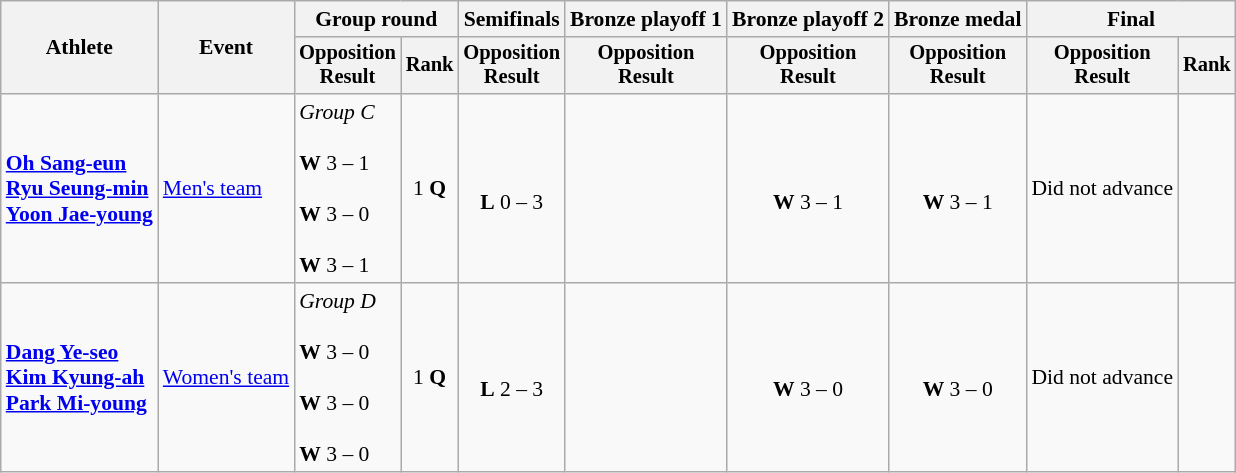<table class="wikitable" style="font-size:90%">
<tr>
<th rowspan="2">Athlete</th>
<th rowspan="2">Event</th>
<th colspan="2">Group round</th>
<th>Semifinals</th>
<th>Bronze playoff 1</th>
<th>Bronze playoff 2</th>
<th>Bronze medal</th>
<th colspan=2>Final</th>
</tr>
<tr style="font-size:95%">
<th>Opposition<br>Result</th>
<th>Rank</th>
<th>Opposition<br>Result</th>
<th>Opposition<br>Result</th>
<th>Opposition<br>Result</th>
<th>Opposition<br>Result</th>
<th>Opposition<br>Result</th>
<th>Rank</th>
</tr>
<tr align=center>
<td align=left><strong><a href='#'>Oh Sang-eun</a><br><a href='#'>Ryu Seung-min</a><br><a href='#'>Yoon Jae-young</a></strong></td>
<td align=left><a href='#'>Men's team</a></td>
<td align=left><em>Group C</em><br><br><strong>W</strong> 3 – 1<br><br><strong>W</strong> 3 – 0<br><br><strong>W</strong> 3 – 1</td>
<td>1 <strong>Q</strong></td>
<td><br><strong>L</strong> 0 – 3</td>
<td></td>
<td><br><strong>W</strong> 3 – 1</td>
<td><br><strong>W</strong> 3 – 1</td>
<td>Did not advance</td>
<td></td>
</tr>
<tr align=center>
<td align=left><strong><a href='#'>Dang Ye-seo</a><br><a href='#'>Kim Kyung-ah</a><br><a href='#'>Park Mi-young</a></strong></td>
<td align=left><a href='#'>Women's team</a></td>
<td align=left><em>Group D</em><br><br><strong>W</strong> 3 – 0<br><br><strong>W</strong> 3 – 0<br><br><strong>W</strong> 3 – 0</td>
<td>1 <strong>Q</strong></td>
<td><br><strong>L</strong> 2 – 3</td>
<td></td>
<td><br><strong>W</strong> 3 – 0</td>
<td><br><strong>W</strong> 3 – 0</td>
<td>Did not advance</td>
<td></td>
</tr>
</table>
